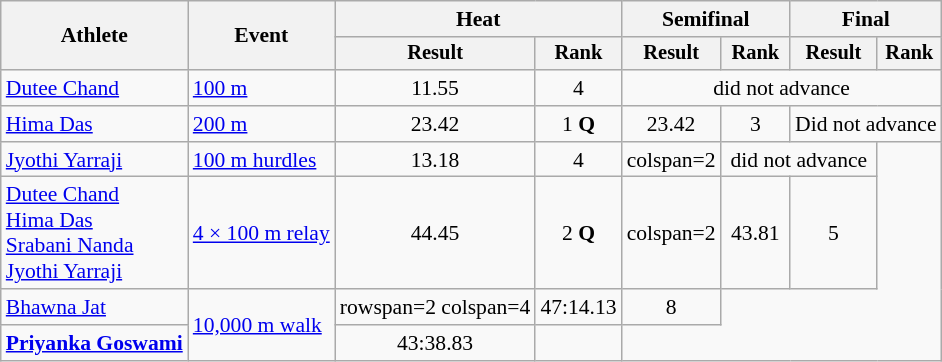<table class="wikitable" style="font-size:90%; text-align:center">
<tr>
<th rowspan=2>Athlete</th>
<th rowspan=2>Event</th>
<th colspan=2>Heat</th>
<th colspan=2>Semifinal</th>
<th colspan=2>Final</th>
</tr>
<tr style="font-size:95%">
<th>Result</th>
<th>Rank</th>
<th>Result</th>
<th>Rank</th>
<th>Result</th>
<th>Rank</th>
</tr>
<tr>
<td align=left><a href='#'>Dutee Chand</a></td>
<td align=left rowspan=1><a href='#'>100 m</a></td>
<td>11.55</td>
<td>4</td>
<td colspan=4>did not advance</td>
</tr>
<tr>
<td align=left><a href='#'>Hima Das</a></td>
<td align=left rowspan=1><a href='#'>200 m</a></td>
<td>23.42</td>
<td>1 <strong>Q</strong></td>
<td>23.42</td>
<td>3</td>
<td colspan=2>Did not advance</td>
</tr>
<tr>
<td align=left><a href='#'>Jyothi Yarraji</a></td>
<td align=left><a href='#'>100 m hurdles</a></td>
<td>13.18</td>
<td>4</td>
<td>colspan=2 </td>
<td colspan=2>did not advance</td>
</tr>
<tr>
<td align=left><a href='#'>Dutee Chand</a><br><a href='#'>Hima Das</a><br><a href='#'>Srabani Nanda</a><br><a href='#'>Jyothi Yarraji</a></td>
<td align=left><a href='#'>4 × 100 m relay</a></td>
<td>44.45</td>
<td>2 <strong>Q</strong></td>
<td>colspan=2 </td>
<td>43.81</td>
<td>5</td>
</tr>
<tr>
<td align=left><a href='#'>Bhawna Jat</a></td>
<td rowspan="2" align="left"><a href='#'>10,000 m walk</a></td>
<td>rowspan=2 colspan=4 </td>
<td>47:14.13 </td>
<td>8</td>
</tr>
<tr>
<td align=left><strong><a href='#'>Priyanka Goswami</a></strong></td>
<td>43:38.83 </td>
<td></td>
</tr>
</table>
